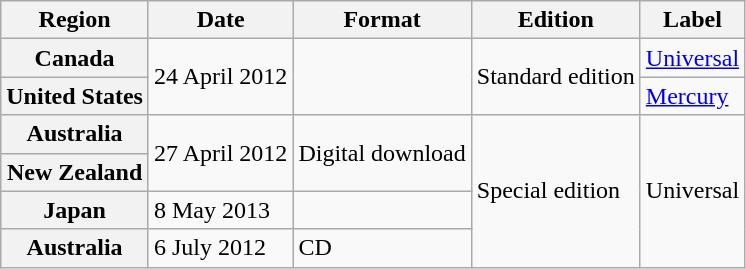<table class="wikitable plainrowheaders">
<tr>
<th>Region</th>
<th>Date</th>
<th>Format</th>
<th>Edition</th>
<th>Label</th>
</tr>
<tr>
<th scope="row">Canada</th>
<td rowspan="2">24 April 2012</td>
<td rowspan="2"></td>
<td rowspan="2">Standard edition</td>
<td><a href='#'>Universal</a></td>
</tr>
<tr>
<th scope="row">United States</th>
<td><a href='#'>Mercury</a></td>
</tr>
<tr>
<th scope="row">Australia</th>
<td rowspan="2">27 April 2012</td>
<td rowspan="2">Digital download</td>
<td rowspan="4">Special edition</td>
<td rowspan="4">Universal</td>
</tr>
<tr>
<th scope="row">New Zealand</th>
</tr>
<tr>
<th scope="row">Japan</th>
<td>8 May 2013</td>
<td></td>
</tr>
<tr>
<th scope="row">Australia</th>
<td>6 July 2012</td>
<td>CD</td>
</tr>
</table>
